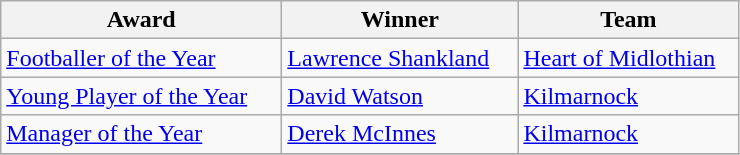<table class="wikitable">
<tr>
<th width=180>Award</th>
<th width=150>Winner</th>
<th width=140>Team</th>
</tr>
<tr>
<td><a href='#'>Footballer of the Year</a></td>
<td><a href='#'>Lawrence Shankland</a></td>
<td><a href='#'>Heart of Midlothian</a></td>
</tr>
<tr>
<td><a href='#'>Young Player of the Year</a></td>
<td><a href='#'>David Watson</a></td>
<td><a href='#'>Kilmarnock</a></td>
</tr>
<tr>
<td><a href='#'>Manager of the Year</a></td>
<td><a href='#'>Derek McInnes</a></td>
<td><a href='#'>Kilmarnock</a></td>
</tr>
<tr>
</tr>
</table>
